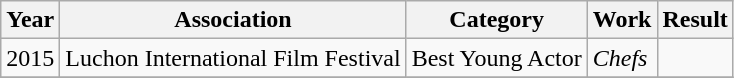<table class="wikitable sortable">
<tr>
<th>Year</th>
<th>Association</th>
<th>Category</th>
<th>Work</th>
<th>Result</th>
</tr>
<tr>
<td>2015</td>
<td>Luchon International Film Festival</td>
<td>Best Young Actor</td>
<td><em>Chefs</em></td>
<td></td>
</tr>
<tr>
</tr>
</table>
